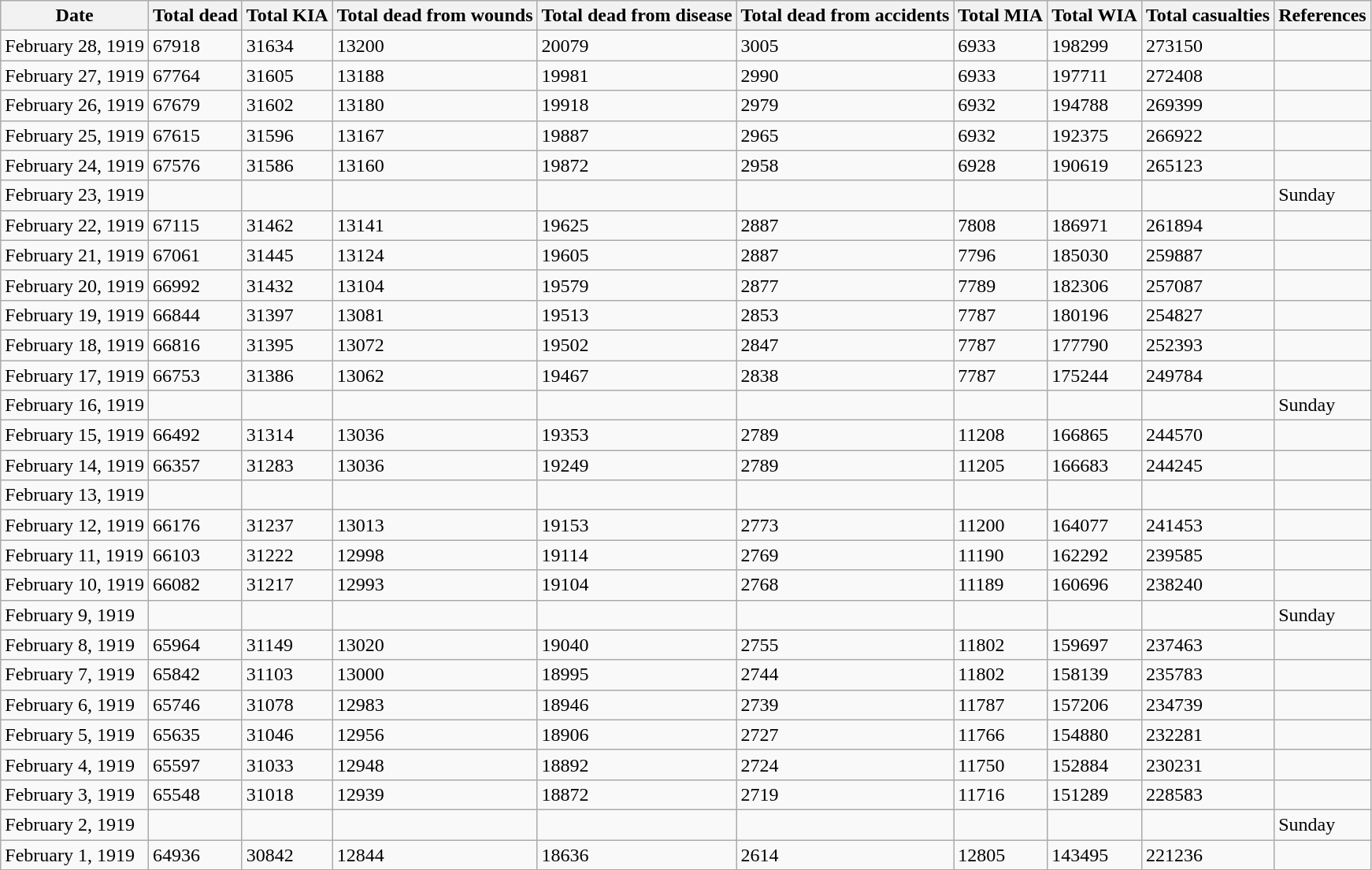<table role="presentation" class="wikitable mw-collapsible">
<tr>
<th>Date</th>
<th>Total dead</th>
<th>Total KIA</th>
<th>Total dead from wounds</th>
<th>Total dead from disease</th>
<th>Total dead from accidents</th>
<th>Total MIA</th>
<th>Total WIA</th>
<th>Total casualties</th>
<th>References</th>
</tr>
<tr>
<td>February 28, 1919</td>
<td>67918</td>
<td>31634</td>
<td>13200</td>
<td>20079</td>
<td>3005</td>
<td>6933</td>
<td>198299</td>
<td>273150</td>
<td></td>
</tr>
<tr>
<td>February 27, 1919</td>
<td>67764</td>
<td>31605</td>
<td>13188</td>
<td>19981</td>
<td>2990</td>
<td>6933</td>
<td>197711</td>
<td>272408</td>
<td></td>
</tr>
<tr>
<td>February 26, 1919</td>
<td>67679</td>
<td>31602</td>
<td>13180</td>
<td>19918</td>
<td>2979</td>
<td>6932</td>
<td>194788</td>
<td>269399</td>
<td></td>
</tr>
<tr>
<td>February 25, 1919</td>
<td>67615</td>
<td>31596</td>
<td>13167</td>
<td>19887</td>
<td>2965</td>
<td>6932</td>
<td>192375</td>
<td>266922</td>
<td></td>
</tr>
<tr>
<td>February 24, 1919</td>
<td>67576</td>
<td>31586</td>
<td>13160</td>
<td>19872</td>
<td>2958</td>
<td>6928</td>
<td>190619</td>
<td>265123</td>
<td></td>
</tr>
<tr>
<td>February 23, 1919</td>
<td></td>
<td></td>
<td></td>
<td></td>
<td></td>
<td></td>
<td></td>
<td></td>
<td>Sunday</td>
</tr>
<tr>
<td>February 22, 1919</td>
<td>67115</td>
<td>31462</td>
<td>13141</td>
<td>19625</td>
<td>2887</td>
<td>7808</td>
<td>186971</td>
<td>261894</td>
<td></td>
</tr>
<tr>
<td>February 21, 1919</td>
<td>67061</td>
<td>31445</td>
<td>13124</td>
<td>19605</td>
<td>2887</td>
<td>7796</td>
<td>185030</td>
<td>259887</td>
<td></td>
</tr>
<tr>
<td>February 20, 1919</td>
<td>66992</td>
<td>31432</td>
<td>13104</td>
<td>19579</td>
<td>2877</td>
<td>7789</td>
<td>182306</td>
<td>257087</td>
<td></td>
</tr>
<tr>
<td>February 19, 1919</td>
<td>66844</td>
<td>31397</td>
<td>13081</td>
<td>19513</td>
<td>2853</td>
<td>7787</td>
<td>180196</td>
<td>254827</td>
<td></td>
</tr>
<tr>
<td>February 18, 1919</td>
<td>66816</td>
<td>31395</td>
<td>13072</td>
<td>19502</td>
<td>2847</td>
<td>7787</td>
<td>177790</td>
<td>252393</td>
<td></td>
</tr>
<tr>
<td>February 17, 1919</td>
<td>66753</td>
<td>31386</td>
<td>13062</td>
<td>19467</td>
<td>2838</td>
<td>7787</td>
<td>175244</td>
<td>249784</td>
<td></td>
</tr>
<tr>
<td>February 16, 1919</td>
<td></td>
<td></td>
<td></td>
<td></td>
<td></td>
<td></td>
<td></td>
<td></td>
<td>Sunday</td>
</tr>
<tr>
<td>February 15, 1919</td>
<td>66492</td>
<td>31314</td>
<td>13036</td>
<td>19353</td>
<td>2789</td>
<td>11208</td>
<td>166865</td>
<td>244570</td>
<td></td>
</tr>
<tr>
<td>February 14, 1919</td>
<td>66357</td>
<td>31283</td>
<td>13036</td>
<td>19249</td>
<td>2789</td>
<td>11205</td>
<td>166683</td>
<td>244245</td>
<td></td>
</tr>
<tr>
<td>February 13, 1919</td>
<td></td>
<td></td>
<td></td>
<td></td>
<td></td>
<td></td>
<td></td>
<td></td>
<td></td>
</tr>
<tr>
<td>February 12, 1919</td>
<td>66176</td>
<td>31237</td>
<td>13013</td>
<td>19153</td>
<td>2773</td>
<td>11200</td>
<td>164077</td>
<td>241453</td>
<td></td>
</tr>
<tr>
<td>February 11, 1919</td>
<td>66103</td>
<td>31222</td>
<td>12998</td>
<td>19114</td>
<td>2769</td>
<td>11190</td>
<td>162292</td>
<td>239585</td>
<td></td>
</tr>
<tr>
<td>February 10, 1919</td>
<td>66082</td>
<td>31217</td>
<td>12993</td>
<td>19104</td>
<td>2768</td>
<td>11189</td>
<td>160696</td>
<td>238240</td>
<td></td>
</tr>
<tr>
<td>February 9, 1919</td>
<td></td>
<td></td>
<td></td>
<td></td>
<td></td>
<td></td>
<td></td>
<td></td>
<td>Sunday</td>
</tr>
<tr>
<td>February 8, 1919</td>
<td>65964</td>
<td>31149</td>
<td>13020</td>
<td>19040</td>
<td>2755</td>
<td>11802</td>
<td>159697</td>
<td>237463</td>
<td></td>
</tr>
<tr>
<td>February 7, 1919</td>
<td>65842</td>
<td>31103</td>
<td>13000</td>
<td>18995</td>
<td>2744</td>
<td>11802</td>
<td>158139</td>
<td>235783</td>
<td></td>
</tr>
<tr>
<td>February 6, 1919</td>
<td>65746</td>
<td>31078</td>
<td>12983</td>
<td>18946</td>
<td>2739</td>
<td>11787</td>
<td>157206</td>
<td>234739</td>
<td></td>
</tr>
<tr>
<td>February 5, 1919</td>
<td>65635</td>
<td>31046</td>
<td>12956</td>
<td>18906</td>
<td>2727</td>
<td>11766</td>
<td>154880</td>
<td>232281</td>
<td></td>
</tr>
<tr>
<td>February 4, 1919</td>
<td>65597</td>
<td>31033</td>
<td>12948</td>
<td>18892</td>
<td>2724</td>
<td>11750</td>
<td>152884</td>
<td>230231</td>
<td></td>
</tr>
<tr>
<td>February 3, 1919</td>
<td>65548</td>
<td>31018</td>
<td>12939</td>
<td>18872</td>
<td>2719</td>
<td>11716</td>
<td>151289</td>
<td>228583</td>
<td></td>
</tr>
<tr>
<td>February 2, 1919</td>
<td></td>
<td></td>
<td></td>
<td></td>
<td></td>
<td></td>
<td></td>
<td></td>
<td>Sunday</td>
</tr>
<tr>
<td>February 1, 1919</td>
<td>64936</td>
<td>30842</td>
<td>12844</td>
<td>18636</td>
<td>2614</td>
<td>12805</td>
<td>143495</td>
<td>221236</td>
<td></td>
</tr>
</table>
